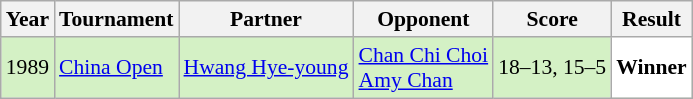<table class="sortable wikitable" style="font-size: 90%;">
<tr>
<th>Year</th>
<th>Tournament</th>
<th>Partner</th>
<th>Opponent</th>
<th>Score</th>
<th>Result</th>
</tr>
<tr style="background:#D4F1C5">
<td align="center">1989</td>
<td align="left"><a href='#'>China Open</a></td>
<td align="left"> <a href='#'>Hwang Hye-young</a></td>
<td align="left"> <a href='#'>Chan Chi Choi</a> <br>  <a href='#'>Amy Chan</a></td>
<td align="left">18–13, 15–5</td>
<td style="text-align:left; background:white"> <strong>Winner</strong></td>
</tr>
</table>
